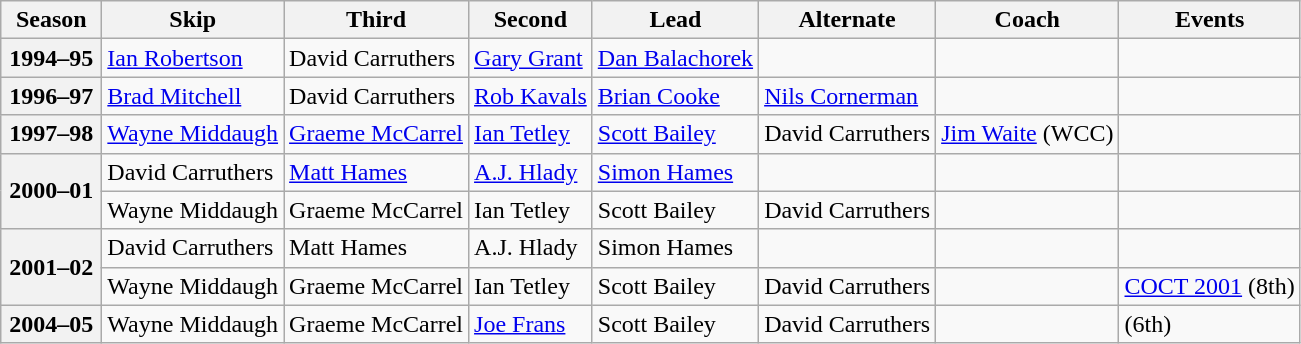<table class="wikitable">
<tr>
<th scope="col" width=60>Season</th>
<th scope="col">Skip</th>
<th scope="col">Third</th>
<th scope="col">Second</th>
<th scope="col">Lead</th>
<th scope="col">Alternate</th>
<th scope="col">Coach</th>
<th scope="col">Events</th>
</tr>
<tr>
<th scope="row">1994–95</th>
<td><a href='#'>Ian Robertson</a></td>
<td>David Carruthers</td>
<td><a href='#'>Gary Grant</a></td>
<td><a href='#'>Dan Balachorek</a></td>
<td></td>
<td></td>
<td></td>
</tr>
<tr>
<th scope="row">1996–97</th>
<td><a href='#'>Brad Mitchell</a></td>
<td>David Carruthers</td>
<td><a href='#'>Rob Kavals</a></td>
<td><a href='#'>Brian Cooke</a></td>
<td><a href='#'>Nils Cornerman</a></td>
<td></td>
<td></td>
</tr>
<tr>
<th scope="row">1997–98</th>
<td><a href='#'>Wayne Middaugh</a></td>
<td><a href='#'>Graeme McCarrel</a></td>
<td><a href='#'>Ian Tetley</a></td>
<td><a href='#'>Scott Bailey</a></td>
<td>David Carruthers</td>
<td><a href='#'>Jim Waite</a> (WCC)</td>
<td> <br> </td>
</tr>
<tr>
<th scope="row" rowspan=2>2000–01</th>
<td>David Carruthers</td>
<td><a href='#'>Matt Hames</a></td>
<td><a href='#'>A.J. Hlady</a></td>
<td><a href='#'>Simon Hames</a></td>
<td></td>
<td></td>
<td></td>
</tr>
<tr>
<td>Wayne Middaugh</td>
<td>Graeme McCarrel</td>
<td>Ian Tetley</td>
<td>Scott Bailey</td>
<td>David Carruthers</td>
<td></td>
<td> </td>
</tr>
<tr>
<th scope="row" rowspan=2>2001–02</th>
<td>David Carruthers</td>
<td>Matt Hames</td>
<td>A.J. Hlady</td>
<td>Simon Hames</td>
<td></td>
<td></td>
<td></td>
</tr>
<tr>
<td>Wayne Middaugh</td>
<td>Graeme McCarrel</td>
<td>Ian Tetley</td>
<td>Scott Bailey</td>
<td>David Carruthers</td>
<td></td>
<td><a href='#'>COCT 2001</a> (8th)</td>
</tr>
<tr>
<th scope="row">2004–05</th>
<td>Wayne Middaugh</td>
<td>Graeme McCarrel</td>
<td><a href='#'>Joe Frans</a></td>
<td>Scott Bailey</td>
<td>David Carruthers</td>
<td></td>
<td> (6th)</td>
</tr>
</table>
